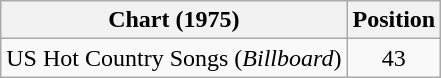<table class="wikitable">
<tr>
<th>Chart (1975)</th>
<th>Position</th>
</tr>
<tr>
<td>US Hot Country Songs (<em>Billboard</em>)</td>
<td align="center">43</td>
</tr>
</table>
